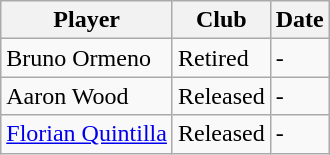<table class="wikitable">
<tr>
<th>Player</th>
<th>Club</th>
<th>Date</th>
</tr>
<tr>
<td> Bruno Ormeno</td>
<td>Retired</td>
<td>-</td>
</tr>
<tr>
<td> Aaron Wood</td>
<td>Released</td>
<td>-</td>
</tr>
<tr>
<td> <a href='#'>Florian Quintilla</a></td>
<td>Released</td>
<td>-</td>
</tr>
</table>
